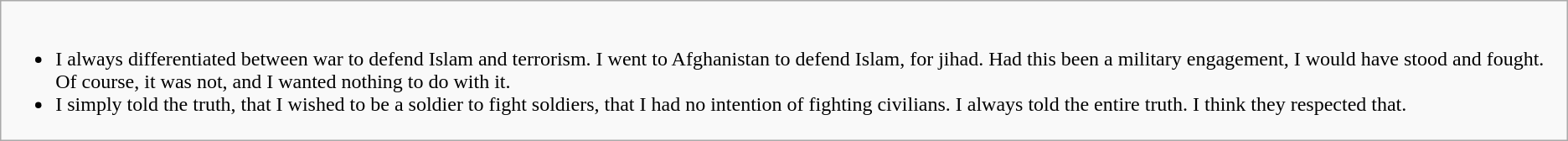<table class="wikitable" border="1">
<tr>
<td><br><ul><li>I always differentiated between war to defend Islam and terrorism. I went to Afghanistan to defend Islam, for jihad. Had this been a military engagement, I would have stood and fought. Of course, it was not, and I wanted nothing to do with it.</li><li>I simply told the truth, that I wished to be a soldier to fight soldiers, that I had no intention of fighting civilians. I always told the entire truth. I think they respected that.</li></ul></td>
</tr>
</table>
